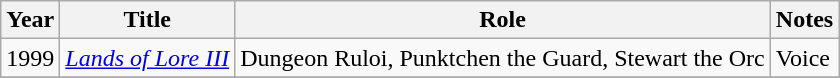<table class="wikitable sortable plainrowheaders" style="white-space:nowrap">
<tr>
<th>Year</th>
<th>Title</th>
<th>Role</th>
<th>Notes</th>
</tr>
<tr>
<td>1999</td>
<td><em><a href='#'>Lands of Lore III</a></em></td>
<td>Dungeon Ruloi, Punktchen the Guard, Stewart the Orc</td>
<td>Voice</td>
</tr>
<tr>
</tr>
</table>
